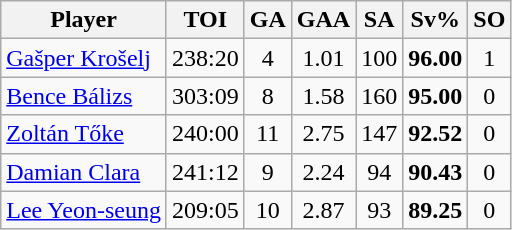<table class="wikitable sortable" style="text-align:center;">
<tr>
<th>Player</th>
<th>TOI</th>
<th>GA</th>
<th>GAA</th>
<th>SA</th>
<th>Sv%</th>
<th>SO</th>
</tr>
<tr>
<td style="text-align:left;"> <a href='#'>Gašper Krošelj</a></td>
<td>238:20</td>
<td>4</td>
<td>1.01</td>
<td>100</td>
<td><strong>96.00</strong></td>
<td>1</td>
</tr>
<tr>
<td style="text-align:left;"> <a href='#'>Bence Bálizs</a></td>
<td>303:09</td>
<td>8</td>
<td>1.58</td>
<td>160</td>
<td><strong>95.00</strong></td>
<td>0</td>
</tr>
<tr>
<td style="text-align:left;"> <a href='#'>Zoltán Tőke</a></td>
<td>240:00</td>
<td>11</td>
<td>2.75</td>
<td>147</td>
<td><strong>92.52</strong></td>
<td>0</td>
</tr>
<tr>
<td style="text-align:left;"> <a href='#'>Damian Clara</a></td>
<td>241:12</td>
<td>9</td>
<td>2.24</td>
<td>94</td>
<td><strong>90.43</strong></td>
<td>0</td>
</tr>
<tr>
<td style="text-align:left;"> <a href='#'>Lee Yeon-seung</a></td>
<td>209:05</td>
<td>10</td>
<td>2.87</td>
<td>93</td>
<td><strong>89.25</strong></td>
<td>0</td>
</tr>
</table>
